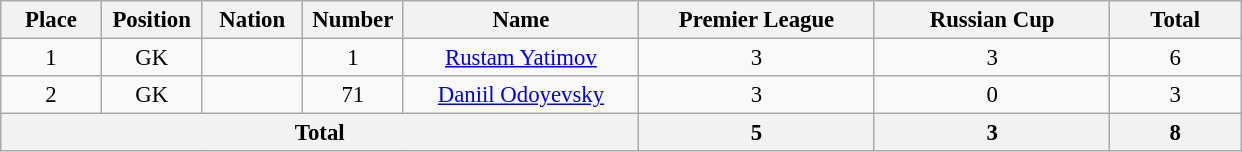<table class="wikitable" style="font-size: 95%; text-align: center;">
<tr>
<th width=60>Place</th>
<th width=60>Position</th>
<th width=60>Nation</th>
<th width=60>Number</th>
<th width=150>Name</th>
<th width=150>Premier League</th>
<th width=150>Russian Cup</th>
<th width=80>Total</th>
</tr>
<tr>
<td>1</td>
<td>GK</td>
<td></td>
<td>1</td>
<td><a href='#'>Rustam Yatimov</a></td>
<td>3</td>
<td>3</td>
<td>6</td>
</tr>
<tr>
<td>2</td>
<td>GK</td>
<td></td>
<td>71</td>
<td><a href='#'>Daniil Odoyevsky</a></td>
<td>3</td>
<td>0</td>
<td>3</td>
</tr>
<tr>
<th colspan=5>Total</th>
<th>5</th>
<th>3</th>
<th>8</th>
</tr>
</table>
